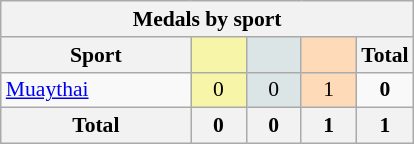<table class="wikitable" style="font-size:90%; text-align:center;">
<tr>
<th colspan=5>Medals by sport</th>
</tr>
<tr>
<th width=120>Sport</th>
<th scope="col" width=30 style="background:#F7F6A8;"></th>
<th scope="col" width=30 style="background:#DCE5E5;"></th>
<th scope="col" width=30 style="background:#FFDAB9;"></th>
<th width=30>Total</th>
</tr>
<tr>
<td align=left> <a href='#'>Muaythai</a></td>
<td style="background:#F7F6A8;">0</td>
<td style="background:#DCE5E5;">0</td>
<td style="background:#FFDAB9;">1</td>
<td><strong>0</strong></td>
</tr>
<tr class="sortbottom">
<th>Total</th>
<th>0</th>
<th>0</th>
<th>1</th>
<th>1</th>
</tr>
</table>
